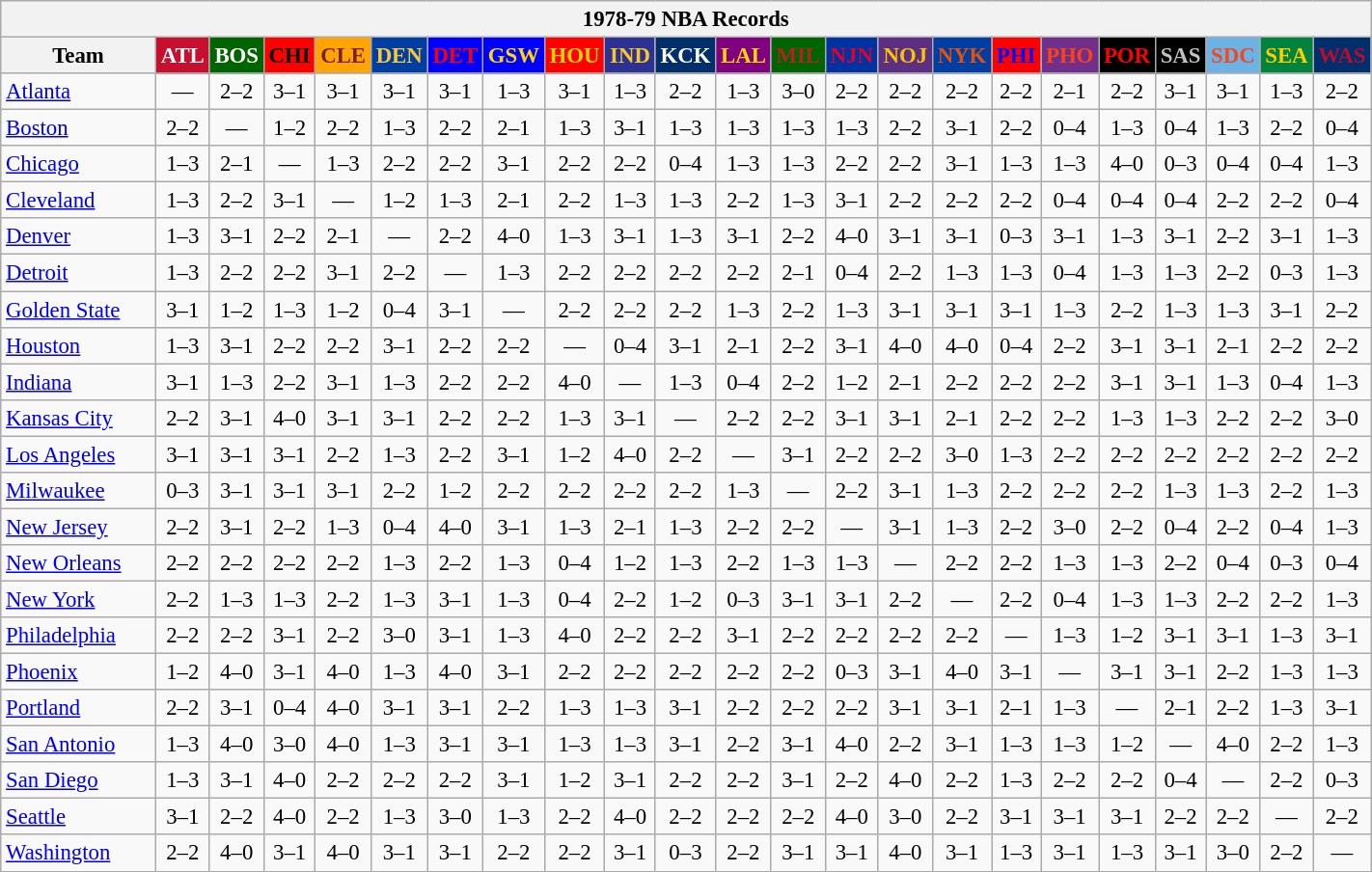<table class="wikitable" style="font-size:95%; text-align:center;">
<tr>
<th colspan=23>1978-79 NBA Records</th>
</tr>
<tr>
<th width=100>Team</th>
<th style="background:#C90F2E;color:#FFFFFF;width=35">ATL</th>
<th style="background:#006400;color:#FFFFFF;width=35">BOS</th>
<th style="background:#FF0000;color:#000000;width=35">CHI</th>
<th style="background:#FFA402;color:#77222F;width=35">CLE</th>
<th style="background:#003EA4;color:#FDC835;width=35">DEN</th>
<th style="background:#0000FF;color:#FF0000;width=35">DET</th>
<th style="background:#0000FF;color:#FFD700;width=35">GSW</th>
<th style="background:#FF0000;color:#FFD700;width=35">HOU</th>
<th style="background:#2C3294;color:#FCC624;width=35">IND</th>
<th style="background:#012F6B;color:#FFFFFF;width=35">KCK</th>
<th style="background:#800080;color:#FFD700;width=35">LAL</th>
<th style="background:#006400;color:#B22222;width=35">MIL</th>
<th style="background:#0032A1;color:#E5002B;width=35">NJN</th>
<th style="background:#5C2F83;color:#FCC200;width=35">NOJ</th>
<th style="background:#003EA4;color:#E35208;width=35">NYK</th>
<th style="background:#FF0000;color:#0000FF;width=35">PHI</th>
<th style="background:#702F8B;color:#FA4417;width=35">PHO</th>
<th style="background:#000000;color:#FF0000;width=35">POR</th>
<th style="background:#000000;color:#C0C0C0;width=35">SAS</th>
<th style="background:#6BB3E6;color:#FA4518;width=35">SDC</th>
<th style="background:#00843D;color:#FFCD01;width=35">SEA</th>
<th style="background:#012F6D;color:#BA0C2F;width=35">WAS</th>
</tr>
<tr>
<td style="text-align:left;"><a href='#'>Atlanta</a></td>
<td>—</td>
<td>2–2</td>
<td>3–1</td>
<td>3–1</td>
<td>3–1</td>
<td>3–1</td>
<td>1–3</td>
<td>3–1</td>
<td>1–3</td>
<td>2–2</td>
<td>1–3</td>
<td>3–0</td>
<td>2–2</td>
<td>2–2</td>
<td>2–2</td>
<td>2–2</td>
<td>2–1</td>
<td>2–2</td>
<td>3–1</td>
<td>3–1</td>
<td>1–3</td>
<td>2–2</td>
</tr>
<tr>
<td style="text-align:left;"><a href='#'>Boston</a></td>
<td>2–2</td>
<td>—</td>
<td>1–2</td>
<td>2–2</td>
<td>1–3</td>
<td>2–2</td>
<td>2–1</td>
<td>1–3</td>
<td>3–1</td>
<td>1–3</td>
<td>1–3</td>
<td>1–3</td>
<td>1–3</td>
<td>2–2</td>
<td>3–1</td>
<td>2–2</td>
<td>0–4</td>
<td>1–3</td>
<td>0–4</td>
<td>1–3</td>
<td>2–2</td>
<td>0–4</td>
</tr>
<tr>
<td style="text-align:left;"><a href='#'>Chicago</a></td>
<td>1–3</td>
<td>2–1</td>
<td>—</td>
<td>1–3</td>
<td>2–2</td>
<td>2–2</td>
<td>3–1</td>
<td>2–2</td>
<td>2–2</td>
<td>0–4</td>
<td>1–3</td>
<td>1–3</td>
<td>2–2</td>
<td>2–2</td>
<td>3–1</td>
<td>1–3</td>
<td>1–3</td>
<td>4–0</td>
<td>0–3</td>
<td>0–4</td>
<td>0–4</td>
<td>1–3</td>
</tr>
<tr>
<td style="text-align:left;"><a href='#'>Cleveland</a></td>
<td>1–3</td>
<td>2–2</td>
<td>3–1</td>
<td>—</td>
<td>1–2</td>
<td>1–3</td>
<td>2–1</td>
<td>2–2</td>
<td>1–3</td>
<td>1–3</td>
<td>2–2</td>
<td>1–3</td>
<td>3–1</td>
<td>2–2</td>
<td>2–2</td>
<td>2–2</td>
<td>0–4</td>
<td>0–4</td>
<td>0–4</td>
<td>2–2</td>
<td>2–2</td>
<td>0–4</td>
</tr>
<tr>
<td style="text-align:left;"><a href='#'>Denver</a></td>
<td>1–3</td>
<td>3–1</td>
<td>2–2</td>
<td>2–1</td>
<td>—</td>
<td>2–2</td>
<td>4–0</td>
<td>1–3</td>
<td>3–1</td>
<td>1–3</td>
<td>3–1</td>
<td>2–2</td>
<td>4–0</td>
<td>3–1</td>
<td>3–1</td>
<td>0–3</td>
<td>3–1</td>
<td>1–3</td>
<td>3–1</td>
<td>2–2</td>
<td>3–1</td>
<td>1–3</td>
</tr>
<tr>
<td style="text-align:left;"><a href='#'>Detroit</a></td>
<td>1–3</td>
<td>2–2</td>
<td>2–2</td>
<td>3–1</td>
<td>2–2</td>
<td>—</td>
<td>1–3</td>
<td>2–2</td>
<td>2–2</td>
<td>2–2</td>
<td>2–2</td>
<td>2–1</td>
<td>0–4</td>
<td>2–2</td>
<td>1–3</td>
<td>1–3</td>
<td>0–4</td>
<td>1–3</td>
<td>1–3</td>
<td>2–2</td>
<td>0–3</td>
<td>1–3</td>
</tr>
<tr>
<td style="text-align:left;"><a href='#'>Golden State</a></td>
<td>3–1</td>
<td>1–2</td>
<td>1–3</td>
<td>1–2</td>
<td>0–4</td>
<td>3–1</td>
<td>—</td>
<td>2–2</td>
<td>2–2</td>
<td>2–2</td>
<td>1–3</td>
<td>2–2</td>
<td>1–3</td>
<td>3–1</td>
<td>3–1</td>
<td>3–1</td>
<td>1–3</td>
<td>2–2</td>
<td>1–3</td>
<td>1–3</td>
<td>3–1</td>
<td>2–2</td>
</tr>
<tr>
<td style="text-align:left;"><a href='#'>Houston</a></td>
<td>1–3</td>
<td>3–1</td>
<td>2–2</td>
<td>2–2</td>
<td>3–1</td>
<td>2–2</td>
<td>2–2</td>
<td>—</td>
<td>0–4</td>
<td>3–1</td>
<td>2–1</td>
<td>2–2</td>
<td>3–1</td>
<td>4–0</td>
<td>4–0</td>
<td>0–4</td>
<td>2–2</td>
<td>3–1</td>
<td>3–1</td>
<td>2–1</td>
<td>2–2</td>
<td>2–2</td>
</tr>
<tr>
<td style="text-align:left;"><a href='#'>Indiana</a></td>
<td>3–1</td>
<td>1–3</td>
<td>2–2</td>
<td>3–1</td>
<td>1–3</td>
<td>2–2</td>
<td>2–2</td>
<td>4–0</td>
<td>—</td>
<td>1–3</td>
<td>0–4</td>
<td>2–2</td>
<td>1–2</td>
<td>2–1</td>
<td>2–2</td>
<td>2–2</td>
<td>2–2</td>
<td>3–1</td>
<td>3–1</td>
<td>1–3</td>
<td>0–4</td>
<td>1–3</td>
</tr>
<tr>
<td style="text-align:left;"><a href='#'>Kansas City</a></td>
<td>2–2</td>
<td>3–1</td>
<td>4–0</td>
<td>3–1</td>
<td>3–1</td>
<td>2–2</td>
<td>2–2</td>
<td>1–3</td>
<td>3–1</td>
<td>—</td>
<td>2–2</td>
<td>2–2</td>
<td>3–1</td>
<td>3–1</td>
<td>2–1</td>
<td>2–2</td>
<td>2–2</td>
<td>1–3</td>
<td>1–3</td>
<td>2–2</td>
<td>2–2</td>
<td>3–0</td>
</tr>
<tr>
<td style="text-align:left;"><a href='#'>Los Angeles</a></td>
<td>3–1</td>
<td>3–1</td>
<td>3–1</td>
<td>2–2</td>
<td>1–3</td>
<td>2–2</td>
<td>3–1</td>
<td>1–2</td>
<td>4–0</td>
<td>2–2</td>
<td>—</td>
<td>3–1</td>
<td>2–2</td>
<td>2–2</td>
<td>3–0</td>
<td>1–3</td>
<td>2–2</td>
<td>2–2</td>
<td>2–2</td>
<td>2–2</td>
<td>2–2</td>
<td>2–2</td>
</tr>
<tr>
<td style="text-align:left;"><a href='#'>Milwaukee</a></td>
<td>0–3</td>
<td>3–1</td>
<td>3–1</td>
<td>3–1</td>
<td>2–2</td>
<td>1–2</td>
<td>2–2</td>
<td>2–2</td>
<td>2–2</td>
<td>2–2</td>
<td>1–3</td>
<td>—</td>
<td>2–2</td>
<td>3–1</td>
<td>1–3</td>
<td>2–2</td>
<td>2–2</td>
<td>2–2</td>
<td>1–3</td>
<td>1–3</td>
<td>2–2</td>
<td>1–3</td>
</tr>
<tr>
<td style="text-align:left;"><a href='#'>New Jersey</a></td>
<td>2–2</td>
<td>3–1</td>
<td>2–2</td>
<td>1–3</td>
<td>0–4</td>
<td>4–0</td>
<td>3–1</td>
<td>1–3</td>
<td>2–1</td>
<td>1–3</td>
<td>2–2</td>
<td>2–2</td>
<td>—</td>
<td>3–1</td>
<td>1–3</td>
<td>2–2</td>
<td>3–0</td>
<td>2–2</td>
<td>0–4</td>
<td>2–2</td>
<td>0–4</td>
<td>1–3</td>
</tr>
<tr>
<td style="text-align:left;"><a href='#'>New Orleans</a></td>
<td>2–2</td>
<td>2–2</td>
<td>2–2</td>
<td>2–2</td>
<td>1–3</td>
<td>2–2</td>
<td>1–3</td>
<td>0–4</td>
<td>1–2</td>
<td>1–3</td>
<td>2–2</td>
<td>1–3</td>
<td>1–3</td>
<td>—</td>
<td>2–2</td>
<td>2–2</td>
<td>1–3</td>
<td>1–3</td>
<td>2–2</td>
<td>0–4</td>
<td>0–3</td>
<td>0–4</td>
</tr>
<tr>
<td style="text-align:left;"><a href='#'>New York</a></td>
<td>2–2</td>
<td>1–3</td>
<td>1–3</td>
<td>2–2</td>
<td>1–3</td>
<td>3–1</td>
<td>1–3</td>
<td>0–4</td>
<td>2–2</td>
<td>1–2</td>
<td>0–3</td>
<td>3–1</td>
<td>3–1</td>
<td>2–2</td>
<td>—</td>
<td>2–2</td>
<td>0–4</td>
<td>1–3</td>
<td>1–3</td>
<td>2–2</td>
<td>2–2</td>
<td>1–3</td>
</tr>
<tr>
<td style="text-align:left;"><a href='#'>Philadelphia</a></td>
<td>2–2</td>
<td>2–2</td>
<td>3–1</td>
<td>2–2</td>
<td>3–0</td>
<td>3–1</td>
<td>1–3</td>
<td>4–0</td>
<td>2–2</td>
<td>2–2</td>
<td>3–1</td>
<td>2–2</td>
<td>2–2</td>
<td>2–2</td>
<td>2–2</td>
<td>—</td>
<td>1–3</td>
<td>1–2</td>
<td>3–1</td>
<td>3–1</td>
<td>1–3</td>
<td>3–1</td>
</tr>
<tr>
<td style="text-align:left;"><a href='#'>Phoenix</a></td>
<td>1–2</td>
<td>4–0</td>
<td>3–1</td>
<td>4–0</td>
<td>1–3</td>
<td>4–0</td>
<td>3–1</td>
<td>2–2</td>
<td>2–2</td>
<td>2–2</td>
<td>2–2</td>
<td>2–2</td>
<td>0–3</td>
<td>3–1</td>
<td>4–0</td>
<td>3–1</td>
<td>—</td>
<td>3–1</td>
<td>3–1</td>
<td>2–2</td>
<td>1–3</td>
<td>1–3</td>
</tr>
<tr>
<td style="text-align:left;"><a href='#'>Portland</a></td>
<td>2–2</td>
<td>3–1</td>
<td>0–4</td>
<td>4–0</td>
<td>3–1</td>
<td>3–1</td>
<td>2–2</td>
<td>1–3</td>
<td>1–3</td>
<td>3–1</td>
<td>2–2</td>
<td>2–2</td>
<td>2–2</td>
<td>3–1</td>
<td>3–1</td>
<td>2–1</td>
<td>1–3</td>
<td>—</td>
<td>2–1</td>
<td>2–2</td>
<td>1–3</td>
<td>3–1</td>
</tr>
<tr>
<td style="text-align:left;"><a href='#'>San Antonio</a></td>
<td>1–3</td>
<td>4–0</td>
<td>3–0</td>
<td>4–0</td>
<td>1–3</td>
<td>3–1</td>
<td>3–1</td>
<td>1–3</td>
<td>1–3</td>
<td>3–1</td>
<td>2–2</td>
<td>3–1</td>
<td>4–0</td>
<td>2–2</td>
<td>3–1</td>
<td>1–3</td>
<td>1–3</td>
<td>1–2</td>
<td>—</td>
<td>4–0</td>
<td>2–2</td>
<td>1–3</td>
</tr>
<tr>
<td style="text-align:left;"><a href='#'>San Diego</a></td>
<td>1–3</td>
<td>3–1</td>
<td>4–0</td>
<td>2–2</td>
<td>2–2</td>
<td>2–2</td>
<td>3–1</td>
<td>1–2</td>
<td>3–1</td>
<td>2–2</td>
<td>2–2</td>
<td>3–1</td>
<td>2–2</td>
<td>4–0</td>
<td>2–2</td>
<td>1–3</td>
<td>2–2</td>
<td>2–2</td>
<td>0–4</td>
<td>—</td>
<td>2–2</td>
<td>0–3</td>
</tr>
<tr>
<td style="text-align:left;"><a href='#'>Seattle</a></td>
<td>3–1</td>
<td>2–2</td>
<td>4–0</td>
<td>2–2</td>
<td>1–3</td>
<td>3–0</td>
<td>1–3</td>
<td>2–2</td>
<td>4–0</td>
<td>2–2</td>
<td>2–2</td>
<td>2–2</td>
<td>4–0</td>
<td>3–0</td>
<td>2–2</td>
<td>3–1</td>
<td>3–1</td>
<td>3–1</td>
<td>2–2</td>
<td>2–2</td>
<td>—</td>
<td>2–2</td>
</tr>
<tr>
<td style="text-align:left;"><a href='#'>Washington</a></td>
<td>2–2</td>
<td>4–0</td>
<td>3–1</td>
<td>4–0</td>
<td>3–1</td>
<td>3–1</td>
<td>2–2</td>
<td>2–2</td>
<td>3–1</td>
<td>0–3</td>
<td>2–2</td>
<td>3–1</td>
<td>3–1</td>
<td>4–0</td>
<td>3–1</td>
<td>1–3</td>
<td>3–1</td>
<td>1–3</td>
<td>3–1</td>
<td>3–0</td>
<td>2–2</td>
<td>—</td>
</tr>
</table>
